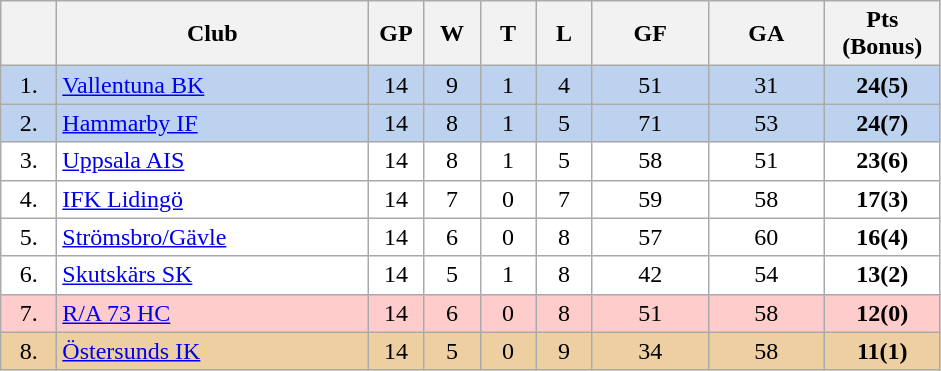<table class="wikitable">
<tr>
<th width="30"></th>
<th width="200">Club</th>
<th width="30">GP</th>
<th width="30">W</th>
<th width="30">T</th>
<th width="30">L</th>
<th width="70">GF</th>
<th width="70">GA</th>
<th width="70">Pts (Bonus)</th>
</tr>
<tr bgcolor="#BCD2EE" align="center">
<td>1.</td>
<td align="left"><a href='#'>Vallentuna BK</a></td>
<td>14</td>
<td>9</td>
<td>1</td>
<td>4</td>
<td>51</td>
<td>31</td>
<td><strong>24(5)</strong></td>
</tr>
<tr bgcolor="#BCD2EE" align="center">
<td>2.</td>
<td align="left"><a href='#'>Hammarby IF</a></td>
<td>14</td>
<td>8</td>
<td>1</td>
<td>5</td>
<td>71</td>
<td>53</td>
<td><strong>24(7)</strong></td>
</tr>
<tr bgcolor="#FFFFFF" align="center">
<td>3.</td>
<td align="left"><a href='#'>Uppsala AIS</a></td>
<td>14</td>
<td>8</td>
<td>1</td>
<td>5</td>
<td>58</td>
<td>51</td>
<td><strong>23(6)</strong></td>
</tr>
<tr bgcolor="#FFFFFF" align="center">
<td>4.</td>
<td align="left"><a href='#'>IFK Lidingö</a></td>
<td>14</td>
<td>7</td>
<td>0</td>
<td>7</td>
<td>59</td>
<td>58</td>
<td><strong>17(3)</strong></td>
</tr>
<tr bgcolor="#FFFFFF" align="center">
<td>5.</td>
<td align="left"><a href='#'>Strömsbro/Gävle</a></td>
<td>14</td>
<td>6</td>
<td>0</td>
<td>8</td>
<td>57</td>
<td>60</td>
<td><strong>16(4)</strong></td>
</tr>
<tr bgcolor="#FFFFFF" align="center">
<td>6.</td>
<td align="left"><a href='#'>Skutskärs SK</a></td>
<td>14</td>
<td>5</td>
<td>1</td>
<td>8</td>
<td>42</td>
<td>54</td>
<td><strong>13(2)</strong></td>
</tr>
<tr bgcolor="#FFCCCC" align="center">
<td>7.</td>
<td align="left"><a href='#'>R/A 73 HC</a></td>
<td>14</td>
<td>6</td>
<td>0</td>
<td>8</td>
<td>51</td>
<td>58</td>
<td><strong>12(0)</strong></td>
</tr>
<tr bgcolor="#EECFA1" align="center">
<td>8.</td>
<td align="left"><a href='#'>Östersunds IK</a></td>
<td>14</td>
<td>5</td>
<td>0</td>
<td>9</td>
<td>34</td>
<td>58</td>
<td><strong>11(1)</strong></td>
</tr>
</table>
